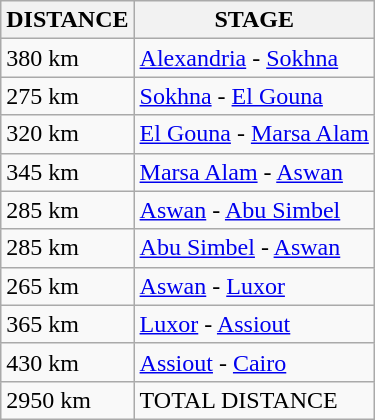<table class="wikitable">
<tr>
<th>DISTANCE</th>
<th>STAGE</th>
</tr>
<tr>
<td>380 km</td>
<td><a href='#'>Alexandria</a> - <a href='#'>Sokhna</a></td>
</tr>
<tr>
<td>275 km</td>
<td><a href='#'>Sokhna</a> - <a href='#'>El Gouna</a></td>
</tr>
<tr>
<td>320 km</td>
<td><a href='#'>El Gouna</a> - <a href='#'>Marsa Alam</a></td>
</tr>
<tr>
<td>345 km</td>
<td><a href='#'>Marsa Alam</a> - <a href='#'>Aswan</a></td>
</tr>
<tr>
<td>285 km</td>
<td><a href='#'>Aswan</a> - <a href='#'>Abu Simbel</a></td>
</tr>
<tr>
<td>285 km</td>
<td><a href='#'>Abu Simbel</a> - <a href='#'>Aswan</a></td>
</tr>
<tr>
<td>265 km</td>
<td><a href='#'>Aswan</a> - <a href='#'>Luxor</a></td>
</tr>
<tr>
<td>365 km</td>
<td><a href='#'>Luxor</a> - <a href='#'>Assiout</a></td>
</tr>
<tr>
<td>430 km</td>
<td><a href='#'>Assiout</a> - <a href='#'>Cairo</a></td>
</tr>
<tr>
<td>2950 km</td>
<td>TOTAL DISTANCE</td>
</tr>
</table>
